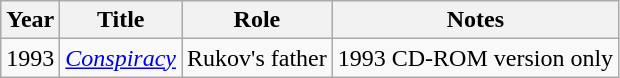<table class="wikitable sortable">
<tr>
<th>Year</th>
<th>Title</th>
<th>Role</th>
<th class="unsortable">Notes</th>
</tr>
<tr>
<td>1993</td>
<td><em><a href='#'>Conspiracy</a></em></td>
<td>Rukov's father</td>
<td>1993 CD-ROM version only</td>
</tr>
</table>
